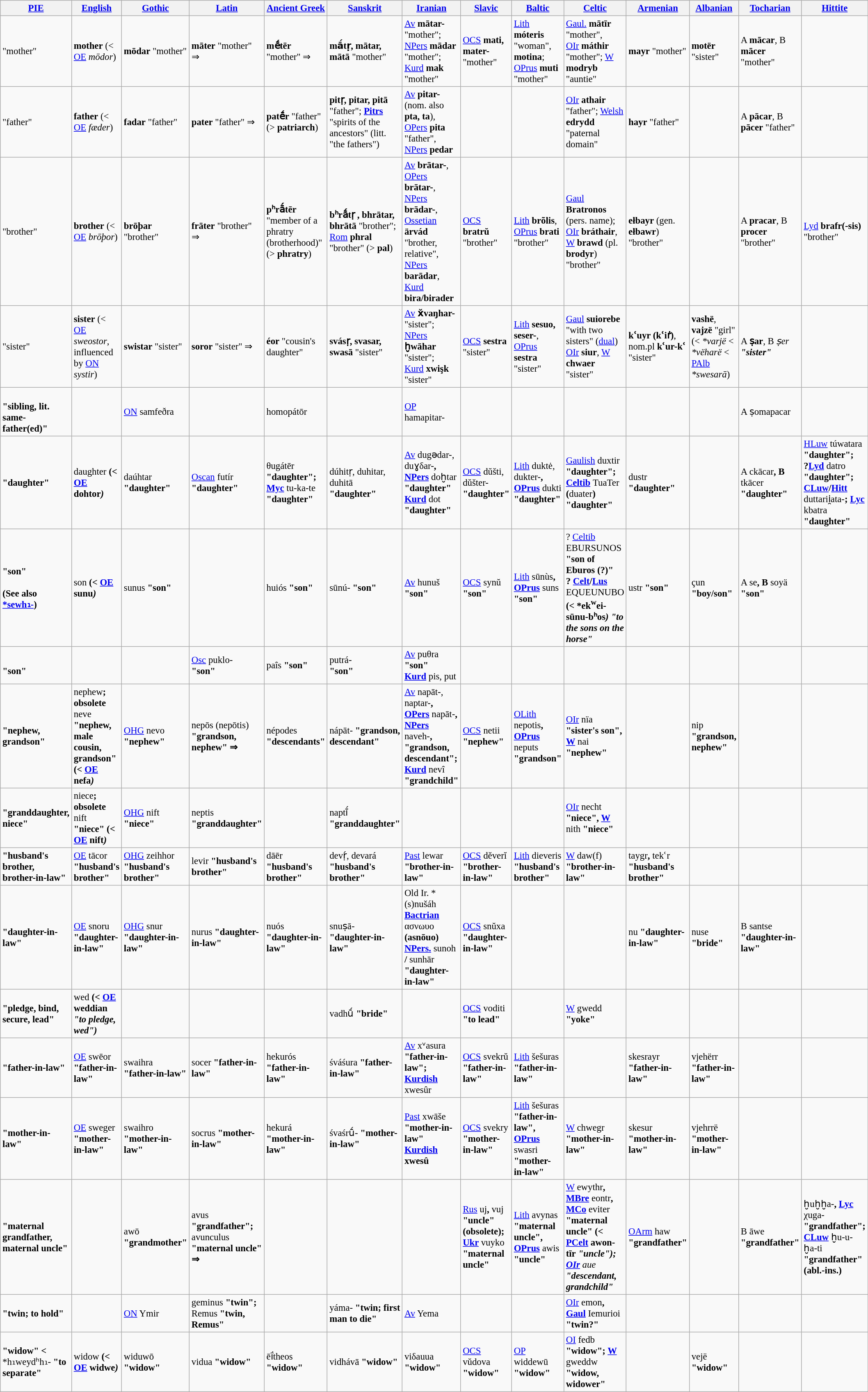<table class="wikitable sticky-header" style="font-size:95%;">
<tr>
<th width="10%"><a href='#'>PIE</a></th>
<th width="8%"><a href='#'>English</a></th>
<th width="8%"><a href='#'>Gothic</a></th>
<th width="8%"><a href='#'>Latin</a></th>
<th width="8%"><a href='#'>Ancient Greek</a></th>
<th width="8%"><a href='#'>Sanskrit</a></th>
<th width="7%"><a href='#'>Iranian</a></th>
<th width="8%"><a href='#'>Slavic</a></th>
<th width="8%"><a href='#'>Baltic</a></th>
<th width="7%"><a href='#'>Celtic</a></th>
<th width="7%"><a href='#'>Armenian</a></th>
<th width="7%"><a href='#'>Albanian</a></th>
<th width="7%"><a href='#'>Tocharian</a></th>
<th width="7%"><a href='#'>Hittite</a></th>
</tr>
<tr>
<td><strong></strong> "mother"</td>
<td><strong>mother</strong> (< <a href='#'>OE</a> <em>mōdor</em>)</td>
<td><strong>mōdar</strong> "mother"</td>
<td><strong>māter</strong> "mother" ⇒<br> </td>
<td><strong>mḗtēr</strong> "mother" ⇒<br> </td>
<td><strong>mā́tṛ, mātar, mātā</strong> "mother"</td>
<td><a href='#'>Av</a> <strong>mātar-</strong> "mother"; <a href='#'>NPers</a> <strong>mādar</strong> "mother"; <a href='#'>Kurd</a> <strong>mak</strong> "mother"</td>
<td><a href='#'>OCS</a> <strong>mati, mater-</strong> "mother"</td>
<td><a href='#'>Lith</a> <strong>móteris</strong> "woman", <strong>motina</strong>; <a href='#'>OPrus</a> <strong>muti</strong> "mother"</td>
<td><a href='#'>Gaul.</a> <strong>mātīr</strong> "mother",<br><a href='#'>OIr</a> <strong>máthir</strong> "mother"; <a href='#'>W</a> <strong>modryb</strong> "auntie"</td>
<td><strong>mayr</strong> "mother"</td>
<td><strong>motër</strong> "sister"</td>
<td>A <strong>mācar</strong>, B <strong>mācer</strong> "mother"</td>
<td></td>
</tr>
<tr>
<td><strong></strong> "father" <br></td>
<td><strong>father</strong> (< <a href='#'>OE</a> <em>fæder</em>)</td>
<td><strong>fadar</strong> "father"</td>
<td><strong>pater</strong> "father" ⇒<br> </td>
<td><strong>patḗr</strong> "father" (> <strong>patriarch</strong>)</td>
<td><strong>pitṛ, pitar, pitā</strong> "father"; <strong><a href='#'>Pitrs</a></strong> "spirits of the ancestors" (litt. "the fathers")</td>
<td><a href='#'>Av</a> <strong>pitar-</strong> (nom. also <strong>pta, ta</strong>), <a href='#'>OPers</a> <strong>pita</strong> "father", <a href='#'>NPers</a> <strong>pedar</strong></td>
<td></td>
<td></td>
<td><a href='#'>OIr</a> <strong>athair</strong> "father"; <a href='#'>Welsh</a> <strong>edrydd</strong> "paternal domain"</td>
<td><strong>hayr</strong> "father"</td>
<td></td>
<td>A <strong>pācar</strong>, B <strong>pācer</strong> "father"</td>
<td></td>
</tr>
<tr>
<td><strong></strong> "brother"</td>
<td><strong>brother</strong> (< <a href='#'>OE</a> <em>brōþor</em>)</td>
<td><strong>brōþar</strong> "brother"</td>
<td><strong>frāter</strong> "brother" ⇒<br> </td>
<td><strong>pʰrā́tēr</strong> "member of a phratry (brotherhood)" (> <strong>phratry</strong>)</td>
<td><strong>bʰrā́tṛ , bhrātar, bhrātā</strong> "brother"; <a href='#'>Rom</a> <strong>phral</strong> "brother" (> <strong>pal</strong>)</td>
<td><a href='#'>Av</a> <strong>brātar-</strong>, <a href='#'>OPers</a> <strong>brātar-</strong>, <a href='#'>NPers</a> <strong>brādar-</strong>, <a href='#'>Ossetian</a> <strong>ärvád</strong> "brother, relative", <a href='#'>NPers</a> <strong>barādar</strong>, <a href='#'>Kurd</a> <strong>bira/birader</strong></td>
<td><a href='#'>OCS</a> <strong>bratrŭ</strong> "brother"</td>
<td><a href='#'>Lith</a> <strong>brõlis</strong>, <a href='#'>OPrus</a> <strong>brati</strong> "brother"</td>
<td><a href='#'>Gaul</a> <strong>Bratronos</strong> (pers. name); <a href='#'>OIr</a> <strong>bráthair</strong>, <a href='#'>W</a> <strong>brawd</strong> (pl. <strong>brodyr</strong>) "brother"</td>
<td><strong>ełbayr</strong> (gen. <strong>ełbawr</strong>) "brother"</td>
<td></td>
<td>A <strong>pracar</strong>, B <strong>procer</strong> "brother"</td>
<td><a href='#'>Lyd</a> <strong>brafr(-sis)</strong> "brother"</td>
</tr>
<tr>
<td><strong></strong> "sister"</td>
<td><strong>sister</strong> (< <a href='#'>OE</a> <em>sweostor</em>, influenced by <a href='#'>ON</a> <em>systir</em>)</td>
<td><strong>swistar</strong> "sister"</td>
<td><strong>soror</strong> "sister" ⇒<br> </td>
<td><strong>éor</strong> "cousin's daughter"</td>
<td><strong>svásṛ, svasar, swasā</strong> "sister"</td>
<td><a href='#'>Av</a> <strong>x̌vaŋhar-</strong> "sister"; <a href='#'>NPers</a> <strong>ḫwāhar</strong> "sister";<br><a href='#'>Kurd</a> <strong>xwişk</strong> "sister"</td>
<td><a href='#'>OCS</a> <strong>sestra</strong> "sister"</td>
<td><a href='#'>Lith</a> <strong>sesuo, seser-</strong>, <a href='#'>OPrus</a> <strong>sestra</strong> "sister"</td>
<td><a href='#'>Gaul</a> <strong>suiorebe</strong> "with two sisters" (<a href='#'>dual</a>)<br><a href='#'>OIr</a> <strong>siur</strong>, <a href='#'>W</a> <strong>chwaer</strong> "sister"</td>
<td><strong>kʿuyr (kʿiṙ)</strong>, nom.pl <strong>kʿur-kʿ</strong> "sister"</td>
<td><strong>vashë</strong>, <strong>vajzë</strong> "girl" (< <em>*varjë</em> < <em>*vëharë</em> < <a href='#'>PAlb</a> <em>*swesarā</em>)</td>
<td>A <strong>ṣar</strong>, B <em>ṣer<strong> "sister"</td>
<td></td>
</tr>
<tr>
<td> </strong><strong><br> "sibling, lit. same-father(ed)" <br></td>
<td></td>
<td><a href='#'>ON</a> </strong>samfeðra<strong></td>
<td></td>
<td></strong>homopátōr<strong></td>
<td></td>
<td><a href='#'>OP</a> </strong>hamapitar-<strong></td>
<td></td>
<td></td>
<td></td>
<td></td>
<td></td>
<td>A </strong>ṣomapacar<strong></td>
<td></td>
</tr>
<tr>
<td></strong><strong> "daughter"</td>
<td></strong>daughter<strong> (< <a href='#'>OE</a> </em>dohtor<em>)</td>
<td></strong>daúhtar<strong> "daughter"</td>
<td><a href='#'>Oscan</a> </strong>futír<strong> "daughter"</td>
<td></strong>θugátēr<strong> "daughter"; <a href='#'>Myc</a> </strong>tu-ka-te<strong> "daughter"</td>
<td></strong>dúhitṛ, duhitar, duhitā<strong> "daughter"</td>
<td><a href='#'>Av</a> </strong>dugədar-, duɣδar-<strong>, <a href='#'>NPers</a> </strong>doḫtar<strong> "daughter" <a href='#'>Kurd</a> </strong>dot<strong> "daughter"</td>
<td><a href='#'>OCS</a> </strong>dŭšti, dŭšter-<strong> "daughter"</td>
<td><a href='#'>Lith</a> </strong>duktė, dukter-<strong>, <a href='#'>OPrus</a> </strong>dukti<strong> "daughter"</td>
<td><a href='#'>Gaulish</a> </strong>duxtir<strong> "daughter"; <a href='#'>Celtib</a> </strong>TuaTer<strong> (</strong>duater<strong>) "daughter"</td>
<td></strong>dustr<strong> "daughter"</td>
<td></td>
<td>A </strong>ckācar<strong>, B </strong>tkācer<strong> "daughter"</td>
<td><a href='#'>HLuw</a> </strong>túwatara<strong> "daughter";<br>?<a href='#'>Lyd</a> </strong>datro<strong> "daughter"; <a href='#'>CLuw</a>/<a href='#'>Hitt</a> </strong>duttarii̯ata-<strong>;
<a href='#'>Lyc</a> </strong>kbatra<strong> "daughter"</td>
</tr>
<tr>
<td> </strong><strong> "son" <br><br>(See also <a href='#'>*sewh₁-</a>)</td>
<td></strong>son<strong> (< <a href='#'>OE</a> </em>sunu<em>)</td>
<td></strong>sunus<strong> "son"</td>
<td></td>
<td></strong>huiós<strong> "son"</td>
<td></strong>sūnú-<strong> "son"</td>
<td><a href='#'>Av</a> </strong>hunuš<strong> "son"</td>
<td><a href='#'>OCS</a> </strong>synŭ<strong> "son"</td>
<td><a href='#'>Lith</a> </strong>sūnùs<strong>, <a href='#'>OPrus</a> </strong>suns<strong> "son"</td>
<td>? <a href='#'>Celtib</a> </strong>EBURSUNOS<strong> "son of Eburos (?)"<br>? <a href='#'>Celt</a>/<a href='#'>Lus</a> </strong>EQUEUNUBO<strong> (< </em>*ek<sup>w</sup>ei-sūnu-bʰos<em>) "to the sons on the horse"</td>
<td></strong>ustr<strong> "son"</td>
<td></strong>çun<strong> "boy/son"</td>
<td>A </strong>se<strong>, B </strong>soyä<strong> "son"</td>
<td></td>
</tr>
<tr>
<td> </strong><strong><br> "son" <br></td>
<td></td>
<td></td>
<td><a href='#'>Osc</a> </strong>puklo-<strong><br> "son"</td>
<td></strong>paîs<strong> "son"</td>
<td></strong>putrá-<strong><br> "son"</td>
<td><a href='#'>Av</a> </strong>puθra<strong> "son"<br><a href='#'>Kurd</a> </strong>pis, put<strong></td>
<td></td>
<td></td>
<td></td>
<td></td>
<td></td>
<td></td>
<td></td>
</tr>
<tr>
<td></strong><strong> "nephew, grandson" <br></td>
<td></strong>nephew<strong>; obsolete </strong>neve<strong> "nephew, male cousin, grandson" (< <a href='#'>OE</a> </em>nefa<em>)</td>
<td><a href='#'>OHG</a> </strong>nevo<strong> "nephew"</td>
<td></strong>nepōs (nepōtis)<strong> "grandson, nephew" ⇒<br> </td>
<td></strong>népodes<strong> "descendants"</td>
<td></strong>nápāt-<strong> "grandson, descendant"</td>
<td><a href='#'>Av</a> </strong>napāt-, naptar-<strong>, <a href='#'>OPers</a> </strong>napāt-<strong>, <a href='#'>NPers</a> </strong>naveh-<strong>, "grandson, descendant"; <a href='#'>Kurd</a> </strong>nevî<strong> "grandchild"</td>
<td><a href='#'>OCS</a> </strong>netii<strong> "nephew"</td>
<td><a href='#'>OLith</a> </strong>nepotis<strong>, <a href='#'>OPrus</a> </strong>neputs<strong> "grandson"</td>
<td><a href='#'>OIr</a> </strong>nïa<strong> "sister's son", <a href='#'>W</a> </strong>nai<strong> "nephew"</td>
<td></td>
<td></strong>nip<strong> "grandson, nephew"</td>
<td></td>
<td></td>
</tr>
<tr>
<td></strong><strong> "granddaughter, niece"</td>
<td></strong>niece<strong>; obsolete </strong>nift<strong> "niece" (< <a href='#'>OE</a> </em>nift<em>)</td>
<td><a href='#'>OHG</a> </strong>nift<strong> "niece"</td>
<td></strong>neptis<strong> "granddaughter"</td>
<td></td>
<td></strong>naptī́<strong> "granddaughter"</td>
<td></td>
<td></td>
<td></td>
<td><a href='#'>OIr</a> </strong>necht<strong> "niece", <a href='#'>W</a> </strong>nith<strong> "niece"</td>
<td></td>
<td></td>
<td></td>
<td></td>
</tr>
<tr>
<td></strong><strong> "husband's brother, brother-in-law"</td>
<td><a href='#'>OE</a> </strong>tācor<strong> "husband's brother"</td>
<td><a href='#'>OHG</a> </strong>zeihhor<strong> "husband's brother"</td>
<td></strong>levir<strong> "husband's brother"</td>
<td></strong>dāēr<strong> "husband's brother"</td>
<td></strong>devṛ́, devará<strong> "husband's brother"</td>
<td><a href='#'>Past</a> </strong>lewar<strong> "brother-in-law"</td>
<td><a href='#'>OCS</a> </strong>děverĭ<strong> "brother-in-law"</td>
<td><a href='#'>Lith</a> </strong>dieveris<strong> "husband's brother"</td>
<td><a href='#'>W</a> </strong>daw(f)<strong> "brother-in-law"</td>
<td></strong>taygr<strong>, </strong>tekʿr<strong> "husband's brother"</td>
<td></td>
<td></td>
<td></td>
</tr>
<tr>
<td></strong><strong> "daughter-in-law"</td>
<td><a href='#'>OE</a> </strong>snoru<strong> "daughter-in-law"</td>
<td><a href='#'>OHG</a> </strong>snur<strong> "daughter-in-law"</td>
<td></strong>nurus<strong> "daughter-in-law"</td>
<td></strong>nuós<strong> "daughter-in-law"</td>
<td></strong>snuṣā-<strong> "daughter-in-law"</td>
<td>Old Ir. </strong>*(s)nušáh<strong> <a href='#'>Bactrian</a> </strong>ασνωυο<strong> (asnōuo) <a href='#'>NPers.</a> </strong>sunoh<strong> / </strong>sunhār<strong> "daughter-in-law"</td>
<td><a href='#'>OCS</a> </strong>snŭxa<strong> "daughter-in-law"</td>
<td></td>
<td></td>
<td></strong>nu<strong> "daughter-in-law"</td>
<td></strong>nuse<strong> "bride"</td>
<td>B </strong>santse<strong> "daughter-in-law"</td>
<td></td>
</tr>
<tr>
<td></strong><strong> "pledge, bind, secure, lead"</td>
<td></strong>wed<strong> (< <a href='#'>OE</a> </em>weddian<em> "to pledge, wed")</td>
<td></td>
<td></td>
<td></td>
<td></strong>vadhū́<strong> "bride"</td>
<td></td>
<td><a href='#'>OCS</a> </strong>voditi<strong> "to lead"</td>
<td></td>
<td><a href='#'>W</a> </strong>gwedd<strong> "yoke"</td>
<td></td>
<td></td>
<td></td>
<td></td>
</tr>
<tr>
<td></strong><strong> "father-in-law"</td>
<td><a href='#'>OE</a> </strong>swēor<strong> "father-in-law"</td>
<td></strong>swaihra<strong> "father-in-law"</td>
<td></strong>socer<strong> "father-in-law"</td>
<td></strong>hekurós<strong> "father-in-law"</td>
<td></strong>śváśura<strong> "father-in-law"</td>
<td><a href='#'>Av</a> </strong>xᵛasura<strong> "father-in-law";<br><a href='#'>Kurdish</a> </strong>xwesûr<strong></td>
<td><a href='#'>OCS</a> </strong>svekrŭ<strong> "father-in-law"</td>
<td><a href='#'>Lith</a> </strong>šešuras<strong> "father-in-law"</td>
<td></td>
<td></strong>skesrayr<strong> "father-in-law"</td>
<td></strong>vjehërr<strong> "father-in-law"</td>
<td></td>
<td></td>
</tr>
<tr>
<td></strong><strong> "mother-in-law"</td>
<td><a href='#'>OE</a> </strong>sweger<strong> "mother-in-law"</td>
<td></strong>swaihro<strong> "mother-in-law"</td>
<td></strong>socrus<strong> "mother-in-law"</td>
<td></strong>hekurá<strong> "mother-in-law"</td>
<td></strong>śvaśrū́-<strong> "mother-in-law"</td>
<td><a href='#'>Past</a> </strong>xwāše<strong> "mother-in-law"<br><a href='#'>Kurdish</a>
xwesû</td>
<td><a href='#'>OCS</a> </strong>svekry<strong> "mother-in-law"</td>
<td><a href='#'>Lith</a> </strong>šešuras<strong> "father-in-law", <a href='#'>OPrus</a> </strong>swasri<strong> "mother-in-law"</td>
<td><a href='#'>W</a> </strong>chwegr<strong> "mother-in-law"</td>
<td></strong>skesur<strong> "mother-in-law"</td>
<td></strong>vjehrrë<strong> "mother-in-law"</td>
<td></td>
<td></td>
</tr>
<tr>
<td></strong><strong> "maternal grandfather, maternal uncle"</td>
<td></td>
<td></strong>awō<strong> "grandmother"</td>
<td></strong>avus<strong> "grandfather"; </strong>avunculus<strong> "maternal uncle" ⇒<br> </td>
<td></td>
<td></td>
<td></td>
<td><a href='#'>Rus</a> </strong>uj<strong>, </strong>vuj<strong> "uncle" (obsolete); <a href='#'>Ukr</a> </strong>vuyko<strong> "maternal uncle"</td>
<td><a href='#'>Lith</a> </strong>avynas<strong> "maternal uncle", <a href='#'>OPrus</a> </strong>awis<strong> "uncle"</td>
<td><a href='#'>W</a> </strong>ewythr<strong>, <a href='#'>MBre</a> </strong>eontr<strong>, <a href='#'>MCo</a> </strong>eviter<strong> "maternal uncle" (< <a href='#'>PCelt</a> </em>awon-tīr<em> "uncle"); <a href='#'>OIr</a> </strong>aue<strong> "descendant, grandchild"</td>
<td><a href='#'>OArm</a> </strong>haw<strong> "grandfather"</td>
<td></td>
<td>B </strong>āwe<strong> "grandfather"</td>
<td></strong>ḫuḫḫa-<strong>, <a href='#'>Lyc</a> </strong>χuga-<strong> "grandfather";<br><a href='#'>CLuw</a> </strong>ḫu-u-ḫa-ti<strong> "grandfather" (abl.-ins.)</td>
</tr>
<tr>
<td></strong><strong> "twin; to hold"</td>
<td></td>
<td><a href='#'>ON</a> </strong>Ymir<strong></td>
<td></strong>geminus<strong> "twin";<br></strong>Remus<strong> "twin, Remus"</td>
<td></td>
<td></strong>yáma-<strong> "twin; first man to die"</td>
<td><a href='#'>Av</a> </strong>Yema<strong></td>
<td></td>
<td></td>
<td><a href='#'>OIr</a> </strong>emon<strong>, <a href='#'>Gaul</a> </strong>Iemurioi<strong> "twin?"</td>
<td></td>
<td></td>
<td></td>
<td></td>
</tr>
<tr>
<td></strong><strong> "widow" < </strong>*h₁weydʰh₁-<strong> "to separate"</td>
<td></strong>widow<strong> (< <a href='#'>OE</a> </em>widwe<em>)</td>
<td></strong>widuwō<strong> "widow"</td>
<td></strong>vidua<strong> "widow"</td>
<td></strong>ēḯtheos<strong> "widow"</td>
<td></strong>vidhávā<strong> "widow"</td>
<td></strong>viδauua<strong> "widow"</td>
<td><a href='#'>OCS</a> </strong>vŭdova<strong> "widow"</td>
<td><a href='#'>OP</a> </strong>widdewū<strong> "widow"</td>
<td><a href='#'>OI</a> </strong>fedb<strong> "widow"; <a href='#'>W</a> </strong>gweddw<strong> "widow, widower"</td>
<td></td>
<td></strong>vejë<strong> "widow"</td>
<td></td>
<td></td>
</tr>
</table>
